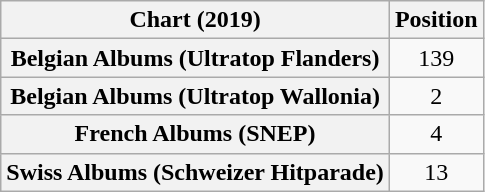<table class="wikitable sortable plainrowheaders" style="text-align:center">
<tr>
<th scope="col">Chart (2019)</th>
<th scope="col">Position</th>
</tr>
<tr>
<th scope="row">Belgian Albums (Ultratop Flanders)</th>
<td>139</td>
</tr>
<tr>
<th scope="row">Belgian Albums (Ultratop Wallonia)</th>
<td>2</td>
</tr>
<tr>
<th scope="row">French Albums (SNEP)</th>
<td>4</td>
</tr>
<tr>
<th scope="row">Swiss Albums (Schweizer Hitparade)</th>
<td>13</td>
</tr>
</table>
